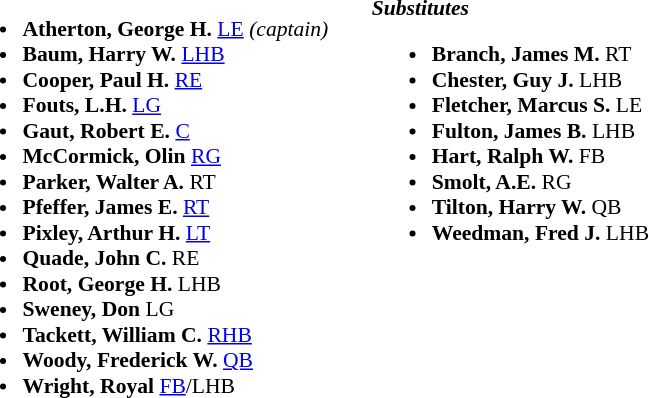<table class="toccolours" style="border-collapse:collapse; font-size:90%;">
<tr>
<td colspan="7" align="center"></td>
</tr>
<tr>
<td valign="top"><br><ul><li><strong>Atherton, George H. </strong> <a href='#'>LE</a> <em> (captain)</em></li><li><strong>Baum, Harry W. </strong> <a href='#'>LHB</a></li><li><strong>Cooper, Paul H. </strong> <a href='#'>RE</a></li><li><strong>Fouts, L.H. </strong> <a href='#'>LG</a></li><li><strong>Gaut, Robert E.</strong> <a href='#'>C</a></li><li><strong>McCormick, Olin</strong> <a href='#'>RG</a></li><li><strong>Parker, Walter A. </strong> RT</li><li><strong>Pfeffer, James E.</strong> <a href='#'>RT</a></li><li><strong>Pixley, Arthur H. </strong> <a href='#'>LT</a></li><li><strong>Quade, John C. </strong> RE</li><li><strong>Root, George H. </strong> LHB</li><li><strong>Sweney, Don </strong> LG</li><li><strong>Tackett, William C.</strong> <a href='#'>RHB</a></li><li><strong>Woody, Frederick W. </strong> <a href='#'>QB</a></li><li><strong>Wright, Royal </strong> <a href='#'>FB</a>/LHB</li></ul></td>
<td width="25"> </td>
<td valign="top"><br><strong><em>Substitutes</em></strong><ul><li><strong>Branch, James M. </strong> RT</li><li><strong>Chester, Guy J. </strong> LHB</li><li><strong>Fletcher, Marcus S. </strong> LE</li><li><strong>Fulton, James B. </strong> LHB</li><li><strong>Hart, Ralph W.	</strong> FB</li><li><strong>Smolt, A.E. </strong> RG</li><li><strong>Tilton, Harry W. </strong> QB</li><li><strong>Weedman, Fred J. </strong> LHB</li></ul></td>
</tr>
</table>
